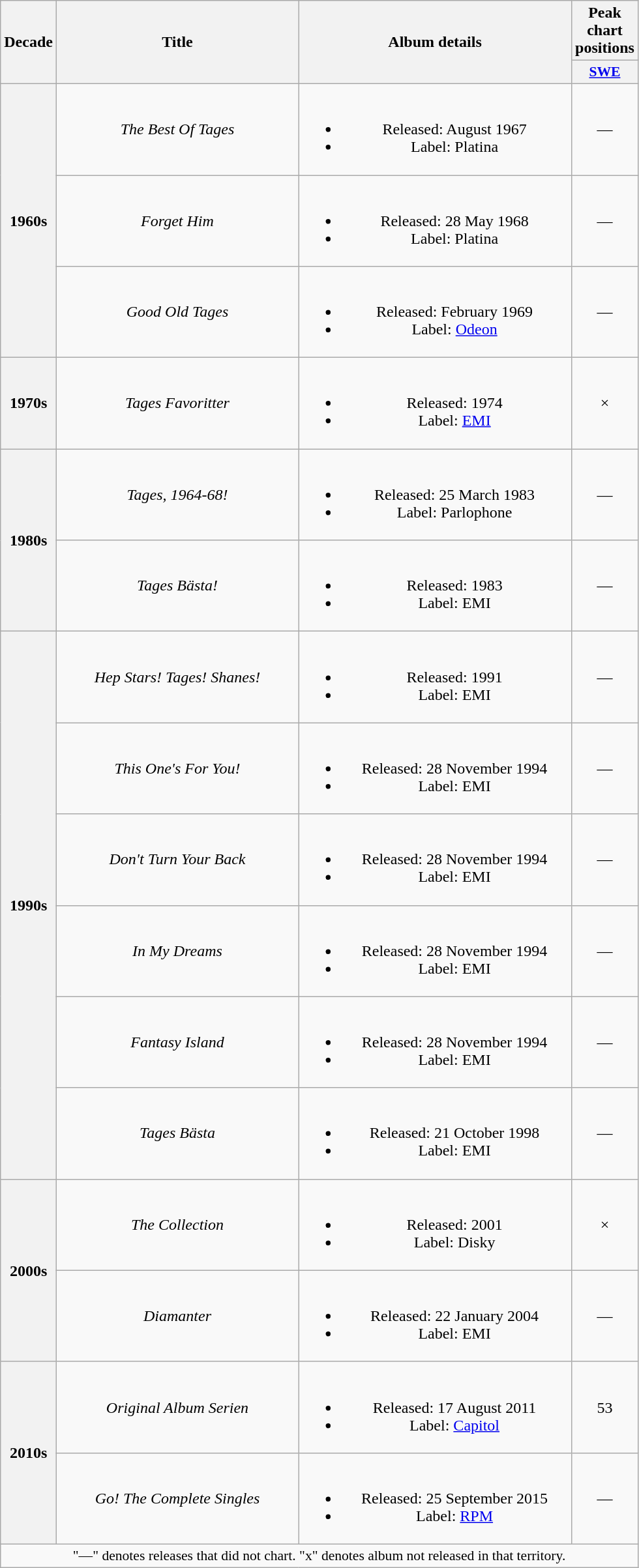<table class="wikitable plainrowheaders" style="text-align:center;">
<tr>
<th width="30" rowspan="2" scope="col">Decade</th>
<th rowspan="2" scope="col" style="width:15em;">Title</th>
<th rowspan="2" scope="col" style="width:17em;">Album details</th>
<th scope="colgroup">Peak chart positions</th>
</tr>
<tr>
<th scope="col" style="width:2em;font-size:90%;"><a href='#'>SWE</a><br></th>
</tr>
<tr>
<th rowspan="3" scope="rowgroup">1960s</th>
<td><em>The Best Of Tages</em></td>
<td><br><ul><li>Released: August 1967</li><li>Label: Platina </li></ul></td>
<td>—</td>
</tr>
<tr>
<td><em>Forget Him</em></td>
<td><br><ul><li>Released: 28 May 1968</li><li>Label: Platina </li></ul></td>
<td>—</td>
</tr>
<tr>
<td><em>Good Old Tages</em></td>
<td><br><ul><li>Released: February 1969</li><li>Label: <a href='#'>Odeon</a> </li></ul></td>
<td>—</td>
</tr>
<tr>
<th scope="rowgroup">1970s</th>
<td><em>Tages Favoritter</em></td>
<td><br><ul><li>Released: 1974</li><li>Label: <a href='#'>EMI</a> </li></ul></td>
<td>×</td>
</tr>
<tr>
<th rowspan="2" scope="rowgroup">1980s</th>
<td><em>Tages, 1964-68!</em></td>
<td><br><ul><li>Released: 25 March 1983</li><li>Label: Parlophone </li></ul></td>
<td>—</td>
</tr>
<tr>
<td><em>Tages Bästa!</em></td>
<td><br><ul><li>Released: 1983</li><li>Label: EMI </li></ul></td>
<td>—</td>
</tr>
<tr>
<th rowspan="6" scope="rowgroup">1990s</th>
<td><em>Hep Stars! Tages! Shanes!</em></td>
<td><br><ul><li>Released: 1991</li><li>Label: EMI </li></ul></td>
<td>—</td>
</tr>
<tr>
<td><em>This One's For You!</em></td>
<td><br><ul><li>Released: 28 November 1994</li><li>Label: EMI </li></ul></td>
<td>—</td>
</tr>
<tr>
<td><em>Don't Turn Your Back</em></td>
<td><br><ul><li>Released: 28 November 1994</li><li>Label: EMI </li></ul></td>
<td>—</td>
</tr>
<tr>
<td><em>In My Dreams</em></td>
<td><br><ul><li>Released: 28 November 1994</li><li>Label: EMI </li></ul></td>
<td>—</td>
</tr>
<tr>
<td><em>Fantasy Island</em></td>
<td><br><ul><li>Released: 28 November 1994</li><li>Label: EMI </li></ul></td>
<td>—</td>
</tr>
<tr>
<td><em>Tages Bästa</em></td>
<td><br><ul><li>Released: 21 October 1998</li><li>Label: EMI </li></ul></td>
<td>—</td>
</tr>
<tr>
<th rowspan="2" scope="rowgroup">2000s</th>
<td><em>The Collection</em></td>
<td><br><ul><li>Released: 2001</li><li>Label: Disky </li></ul></td>
<td>×</td>
</tr>
<tr>
<td><em>Diamanter</em></td>
<td><br><ul><li>Released: 22 January 2004</li><li>Label: EMI </li></ul></td>
<td>—</td>
</tr>
<tr>
<th rowspan="2" scope="rowgroup">2010s</th>
<td><em>Original Album Serien</em></td>
<td><br><ul><li>Released: 17 August 2011</li><li>Label: <a href='#'>Capitol</a> </li></ul></td>
<td>53</td>
</tr>
<tr>
<td><em>Go! The Complete Singles</em></td>
<td><br><ul><li>Released: 25 September 2015</li><li>Label: <a href='#'>RPM</a> </li></ul></td>
<td>—</td>
</tr>
<tr>
<td colspan="4" style="font-size:90%">"—" denotes releases that did not chart. "x" denotes album not released in that territory.</td>
</tr>
</table>
